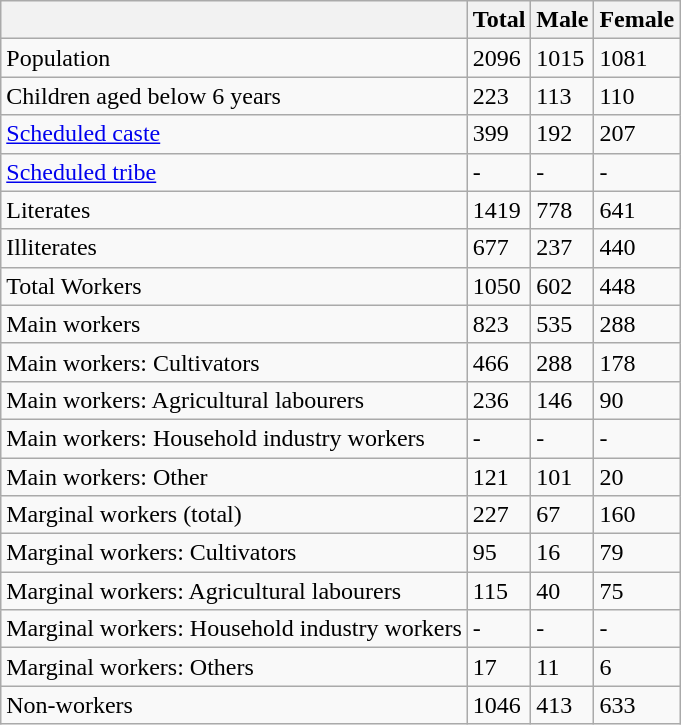<table class="wikitable sortable">
<tr>
<th></th>
<th>Total</th>
<th>Male</th>
<th>Female</th>
</tr>
<tr>
<td>Population</td>
<td>2096</td>
<td>1015</td>
<td>1081</td>
</tr>
<tr>
<td>Children aged below 6 years</td>
<td>223</td>
<td>113</td>
<td>110</td>
</tr>
<tr>
<td><a href='#'>Scheduled caste</a></td>
<td>399</td>
<td>192</td>
<td>207</td>
</tr>
<tr>
<td><a href='#'>Scheduled tribe</a></td>
<td>-</td>
<td>-</td>
<td>-</td>
</tr>
<tr>
<td>Literates</td>
<td>1419</td>
<td>778</td>
<td>641</td>
</tr>
<tr>
<td>Illiterates</td>
<td>677</td>
<td>237</td>
<td>440</td>
</tr>
<tr>
<td>Total Workers</td>
<td>1050</td>
<td>602</td>
<td>448</td>
</tr>
<tr>
<td>Main workers</td>
<td>823</td>
<td>535</td>
<td>288</td>
</tr>
<tr>
<td>Main workers: Cultivators</td>
<td>466</td>
<td>288</td>
<td>178</td>
</tr>
<tr>
<td>Main workers: Agricultural labourers</td>
<td>236</td>
<td>146</td>
<td>90</td>
</tr>
<tr>
<td>Main workers: Household industry workers</td>
<td>-</td>
<td>-</td>
<td>-</td>
</tr>
<tr>
<td>Main workers: Other</td>
<td>121</td>
<td>101</td>
<td>20</td>
</tr>
<tr>
<td>Marginal workers (total)</td>
<td>227</td>
<td>67</td>
<td>160</td>
</tr>
<tr>
<td>Marginal workers: Cultivators</td>
<td>95</td>
<td>16</td>
<td>79</td>
</tr>
<tr>
<td>Marginal workers: Agricultural labourers</td>
<td>115</td>
<td>40</td>
<td>75</td>
</tr>
<tr>
<td>Marginal workers: Household industry workers</td>
<td>-</td>
<td>-</td>
<td>-</td>
</tr>
<tr>
<td>Marginal workers: Others</td>
<td>17</td>
<td>11</td>
<td>6</td>
</tr>
<tr>
<td>Non-workers</td>
<td>1046</td>
<td>413</td>
<td>633</td>
</tr>
</table>
